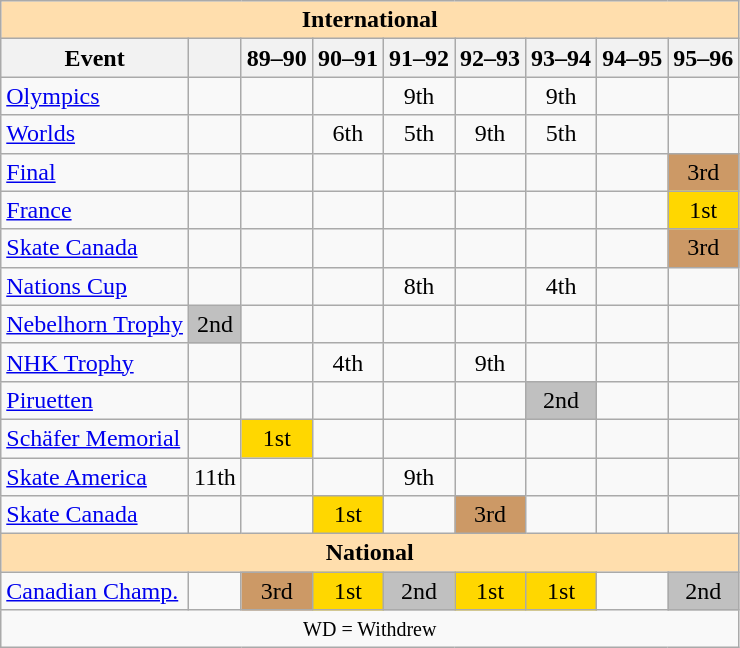<table class="wikitable" style="text-align:center">
<tr>
<th style="background-color: #ffdead; " colspan=9 align=center>International</th>
</tr>
<tr>
<th>Event</th>
<th></th>
<th>89–90</th>
<th>90–91</th>
<th>91–92</th>
<th>92–93</th>
<th>93–94</th>
<th>94–95</th>
<th>95–96</th>
</tr>
<tr>
<td align=left><a href='#'>Olympics</a></td>
<td></td>
<td></td>
<td></td>
<td>9th</td>
<td></td>
<td>9th</td>
<td></td>
<td></td>
</tr>
<tr>
<td align=left><a href='#'>Worlds</a></td>
<td></td>
<td></td>
<td>6th</td>
<td>5th</td>
<td>9th</td>
<td>5th</td>
<td></td>
<td></td>
</tr>
<tr>
<td align=left> <a href='#'>Final</a></td>
<td></td>
<td></td>
<td></td>
<td></td>
<td></td>
<td></td>
<td></td>
<td bgcolor=cc9966>3rd</td>
</tr>
<tr>
<td align=left> <a href='#'>France</a></td>
<td></td>
<td></td>
<td></td>
<td></td>
<td></td>
<td></td>
<td></td>
<td bgcolor=gold>1st</td>
</tr>
<tr>
<td align=left> <a href='#'>Skate Canada</a></td>
<td></td>
<td></td>
<td></td>
<td></td>
<td></td>
<td></td>
<td></td>
<td bgcolor=cc9966>3rd</td>
</tr>
<tr>
<td align=left><a href='#'>Nations Cup</a></td>
<td></td>
<td></td>
<td></td>
<td>8th</td>
<td></td>
<td>4th</td>
<td></td>
<td></td>
</tr>
<tr>
<td align=left><a href='#'>Nebelhorn Trophy</a></td>
<td bgcolor=silver>2nd</td>
<td></td>
<td></td>
<td></td>
<td></td>
<td></td>
<td></td>
<td></td>
</tr>
<tr>
<td align=left><a href='#'>NHK Trophy</a></td>
<td></td>
<td></td>
<td>4th</td>
<td></td>
<td>9th</td>
<td></td>
<td></td>
<td></td>
</tr>
<tr>
<td align=left><a href='#'>Piruetten</a></td>
<td></td>
<td></td>
<td></td>
<td></td>
<td></td>
<td bgcolor=silver>2nd</td>
<td></td>
<td></td>
</tr>
<tr>
<td align=left><a href='#'>Schäfer Memorial</a></td>
<td></td>
<td bgcolor=gold>1st</td>
<td></td>
<td></td>
<td></td>
<td></td>
<td></td>
<td></td>
</tr>
<tr>
<td align=left><a href='#'>Skate America</a></td>
<td>11th</td>
<td></td>
<td></td>
<td>9th</td>
<td></td>
<td></td>
<td></td>
<td></td>
</tr>
<tr>
<td align=left><a href='#'>Skate Canada</a></td>
<td></td>
<td></td>
<td bgcolor=gold>1st</td>
<td></td>
<td bgcolor=cc9966>3rd</td>
<td></td>
<td></td>
<td></td>
</tr>
<tr>
<th style="background-color: #ffdead; " colspan=9 align=center>National</th>
</tr>
<tr>
<td align=left><a href='#'>Canadian Champ.</a></td>
<td></td>
<td bgcolor=cc9966>3rd</td>
<td bgcolor=gold>1st</td>
<td bgcolor=silver>2nd</td>
<td bgcolor=gold>1st</td>
<td bgcolor=gold>1st</td>
<td></td>
<td bgcolor=silver>2nd</td>
</tr>
<tr>
<td colspan=9 align=center><small> WD = Withdrew </small></td>
</tr>
</table>
